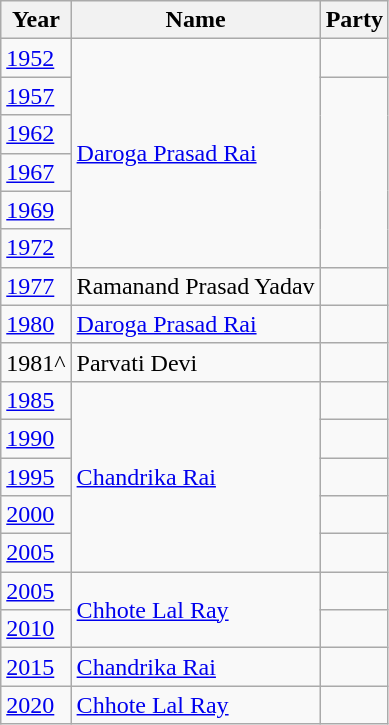<table class="wikitable sortable">
<tr>
<th>Year</th>
<th>Name</th>
<th colspan="2">Party</th>
</tr>
<tr>
<td><a href='#'>1952</a></td>
<td rowspan="6"><a href='#'>Daroga Prasad Rai</a></td>
<td></td>
</tr>
<tr>
<td><a href='#'>1957</a></td>
</tr>
<tr>
<td><a href='#'>1962</a></td>
</tr>
<tr>
<td><a href='#'>1967</a></td>
</tr>
<tr>
<td><a href='#'>1969</a></td>
</tr>
<tr>
<td><a href='#'>1972</a></td>
</tr>
<tr>
<td><a href='#'>1977</a></td>
<td>Ramanand Prasad Yadav</td>
<td></td>
</tr>
<tr>
<td><a href='#'>1980</a></td>
<td><a href='#'>Daroga Prasad Rai</a></td>
<td></td>
</tr>
<tr>
<td>1981^</td>
<td>Parvati Devi</td>
</tr>
<tr>
<td><a href='#'>1985</a></td>
<td rowspan="5"><a href='#'>Chandrika Rai</a></td>
<td></td>
</tr>
<tr>
<td><a href='#'>1990</a></td>
<td></td>
</tr>
<tr>
<td><a href='#'>1995</a></td>
<td></td>
</tr>
<tr>
<td><a href='#'>2000</a></td>
<td></td>
</tr>
<tr>
<td><a href='#'>2005</a></td>
</tr>
<tr>
<td><a href='#'>2005</a></td>
<td rowspan="2"><a href='#'>Chhote Lal Ray</a></td>
<td></td>
</tr>
<tr>
<td><a href='#'>2010</a></td>
</tr>
<tr>
<td><a href='#'>2015</a></td>
<td><a href='#'>Chandrika Rai</a></td>
<td></td>
</tr>
<tr>
<td><a href='#'>2020</a></td>
<td><a href='#'>Chhote Lal Ray</a></td>
</tr>
</table>
